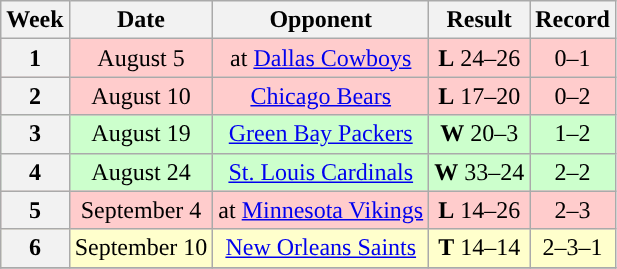<table class="wikitable" style="text-align:center">
<tr>
<th>Week</th>
<th>Date</th>
<th>Opponent</th>
<th>Result</th>
<th>Record</th>
</tr>
<tr style="background:#fcc">
<th>1</th>
<td>August 5</td>
<td>at <a href='#'>Dallas Cowboys</a></td>
<td><strong>L</strong> 24–26</td>
<td>0–1</td>
</tr>
<tr style="background:#fcc">
<th>2</th>
<td>August 10</td>
<td><a href='#'>Chicago Bears</a></td>
<td><strong>L</strong> 17–20</td>
<td>0–2</td>
</tr>
<tr style="background:#cfc">
<th>3</th>
<td>August 19</td>
<td><a href='#'>Green Bay Packers</a></td>
<td><strong>W</strong> 20–3</td>
<td>1–2</td>
</tr>
<tr style="background:#cfc">
<th>4</th>
<td>August 24</td>
<td><a href='#'>St. Louis Cardinals</a></td>
<td><strong>W</strong> 33–24</td>
<td>2–2</td>
</tr>
<tr style="background:#fcc">
<th>5</th>
<td>September 4</td>
<td>at <a href='#'>Minnesota Vikings</a></td>
<td><strong>L</strong> 14–26</td>
<td>2–3</td>
</tr>
<tr style="background:#ffc">
<th>6</th>
<td>September 10</td>
<td><a href='#'>New Orleans Saints</a></td>
<td><strong>T</strong> 14–14</td>
<td>2–3–1</td>
</tr>
<tr style="background:#cfc">
</tr>
</table>
